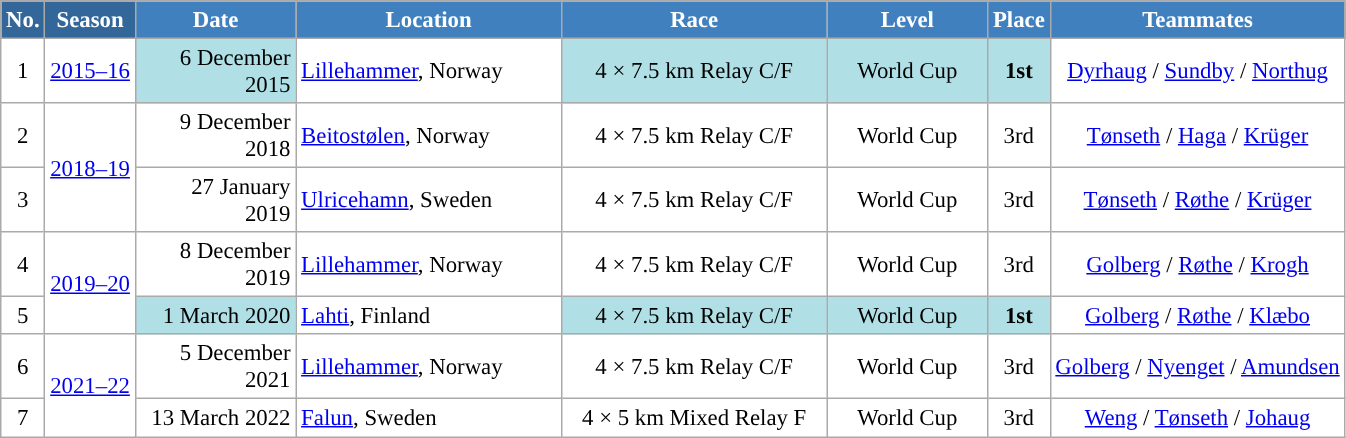<table class="wikitable sortable" style="font-size:95%; text-align:center; border:grey solid 1px; border-collapse:collapse; background:#ffffff;">
<tr style="background:#efefef;">
<th style="background-color:#369; color:white;">No.</th>
<th style="background-color:#369; color:white;">Season</th>
<th style="background-color:#4180be; color:white; width:100px;">Date</th>
<th style="background-color:#4180be; color:white; width:170px;">Location</th>
<th style="background-color:#4180be; color:white; width:170px;">Race</th>
<th style="background-color:#4180be; color:white; width:100px;">Level</th>
<th style="background-color:#4180be; color:white;">Place</th>
<th style="background-color:#4180be; color:white;">Teammates</th>
</tr>
<tr>
<td align=center>1</td>
<td rowspan=1 align=center><a href='#'>2015–16</a></td>
<td bgcolor="#BOEOE6" align=right>6 December 2015</td>
<td align=left> <a href='#'>Lillehammer</a>, Norway</td>
<td bgcolor="#BOEOE6">4 × 7.5 km Relay C/F</td>
<td bgcolor="#BOEOE6">World Cup</td>
<td bgcolor="#BOEOE6"><strong>1st</strong></td>
<td><a href='#'>Dyrhaug</a> / <a href='#'>Sundby</a> / <a href='#'>Northug</a></td>
</tr>
<tr>
<td align=center>2</td>
<td rowspan=2 align=center><a href='#'>2018–19</a></td>
<td align=right>9 December 2018</td>
<td align=left> <a href='#'>Beitostølen</a>, Norway</td>
<td>4 × 7.5 km Relay C/F</td>
<td>World Cup</td>
<td>3rd</td>
<td><a href='#'>Tønseth</a> / <a href='#'>Haga</a> / <a href='#'>Krüger</a></td>
</tr>
<tr>
<td align=center>3</td>
<td align=right>27 January 2019</td>
<td align=left> <a href='#'>Ulricehamn</a>, Sweden</td>
<td>4 × 7.5 km Relay C/F</td>
<td>World Cup</td>
<td>3rd</td>
<td><a href='#'>Tønseth</a> / <a href='#'>Røthe</a> / <a href='#'>Krüger</a></td>
</tr>
<tr>
<td align=center>4</td>
<td rowspan=2 align=center><a href='#'>2019–20</a></td>
<td align=right>8 December 2019</td>
<td align=left> <a href='#'>Lillehammer</a>, Norway</td>
<td>4 × 7.5 km Relay C/F</td>
<td>World Cup</td>
<td>3rd</td>
<td><a href='#'>Golberg</a> / <a href='#'>Røthe</a> / <a href='#'>Krogh</a></td>
</tr>
<tr>
<td align=center>5</td>
<td bgcolor="#BOEOE6" align=right>1 March 2020</td>
<td align=left> <a href='#'>Lahti</a>, Finland</td>
<td bgcolor="#BOEOE6">4 × 7.5 km Relay C/F</td>
<td bgcolor="#BOEOE6">World Cup</td>
<td bgcolor="#BOEOE6"><strong>1st</strong></td>
<td><a href='#'>Golberg</a> / <a href='#'>Røthe</a> / <a href='#'>Klæbo</a></td>
</tr>
<tr>
<td align=center>6</td>
<td rowspan=2 align=center><a href='#'>2021–22</a></td>
<td align=right>5 December 2021</td>
<td align=left> <a href='#'>Lillehammer</a>, Norway</td>
<td>4 × 7.5 km Relay C/F</td>
<td>World Cup</td>
<td>3rd</td>
<td><a href='#'>Golberg</a> / <a href='#'>Nyenget</a> / <a href='#'>Amundsen</a></td>
</tr>
<tr>
<td align=center>7</td>
<td align=right>13 March 2022</td>
<td align=left> <a href='#'>Falun</a>, Sweden</td>
<td>4 × 5 km Mixed Relay F</td>
<td>World Cup</td>
<td>3rd</td>
<td><a href='#'>Weng</a> / <a href='#'>Tønseth</a> / <a href='#'>Johaug</a></td>
</tr>
</table>
